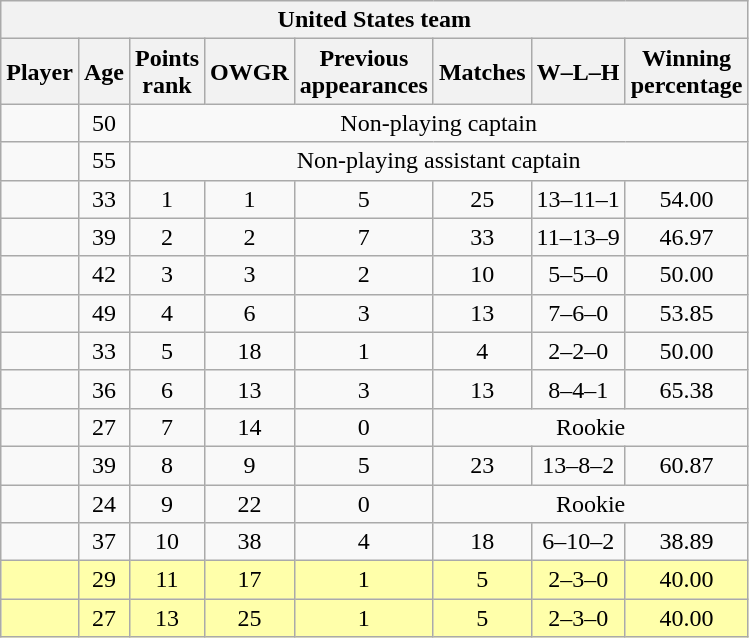<table class="wikitable sortable" style="text-align:center">
<tr>
<th colspan=8> United States team</th>
</tr>
<tr>
<th>Player</th>
<th>Age</th>
<th data-sort-type="number">Points<br>rank</th>
<th data-sort-type="number">OWGR</th>
<th data-sort-type="number">Previous<br>appearances</th>
<th data-sort-type="number">Matches</th>
<th data-sort-type="number">W–L–H</th>
<th data-sort-type="number">Winning<br>percentage</th>
</tr>
<tr>
<td align=left></td>
<td>50</td>
<td colspan=6>Non-playing captain</td>
</tr>
<tr>
<td align=left></td>
<td>55</td>
<td colspan=6>Non-playing assistant captain</td>
</tr>
<tr>
<td align=left></td>
<td>33</td>
<td>1</td>
<td>1</td>
<td>5</td>
<td>25</td>
<td>13–11–1</td>
<td>54.00</td>
</tr>
<tr>
<td align=left></td>
<td>39</td>
<td>2</td>
<td>2</td>
<td>7</td>
<td>33</td>
<td>11–13–9</td>
<td>46.97</td>
</tr>
<tr>
<td align=left></td>
<td>42</td>
<td>3</td>
<td>3</td>
<td>2</td>
<td>10</td>
<td>5–5–0</td>
<td>50.00</td>
</tr>
<tr>
<td align=left></td>
<td>49</td>
<td>4</td>
<td>6</td>
<td>3</td>
<td>13</td>
<td>7–6–0</td>
<td>53.85</td>
</tr>
<tr>
<td align=left></td>
<td>33</td>
<td>5</td>
<td>18</td>
<td>1</td>
<td>4</td>
<td>2–2–0</td>
<td>50.00</td>
</tr>
<tr>
<td align=left></td>
<td>36</td>
<td>6</td>
<td>13</td>
<td>3</td>
<td>13</td>
<td>8–4–1</td>
<td>65.38</td>
</tr>
<tr>
<td align=left></td>
<td>27</td>
<td>7</td>
<td>14</td>
<td>0</td>
<td colspan=3>Rookie</td>
</tr>
<tr>
<td align=left></td>
<td>39</td>
<td>8</td>
<td>9</td>
<td>5</td>
<td>23</td>
<td>13–8–2</td>
<td>60.87</td>
</tr>
<tr>
<td align=left></td>
<td>24</td>
<td>9</td>
<td>22</td>
<td>0</td>
<td colspan=3>Rookie</td>
</tr>
<tr>
<td align=left></td>
<td>37</td>
<td>10</td>
<td>38</td>
<td>4</td>
<td>18</td>
<td>6–10–2</td>
<td>38.89</td>
</tr>
<tr style="background:#ffa;">
<td align=left></td>
<td>29</td>
<td>11</td>
<td>17</td>
<td>1</td>
<td>5</td>
<td>2–3–0</td>
<td>40.00</td>
</tr>
<tr style="background:#ffa;">
<td align=left></td>
<td>27</td>
<td>13</td>
<td>25</td>
<td>1</td>
<td>5</td>
<td>2–3–0</td>
<td>40.00</td>
</tr>
</table>
